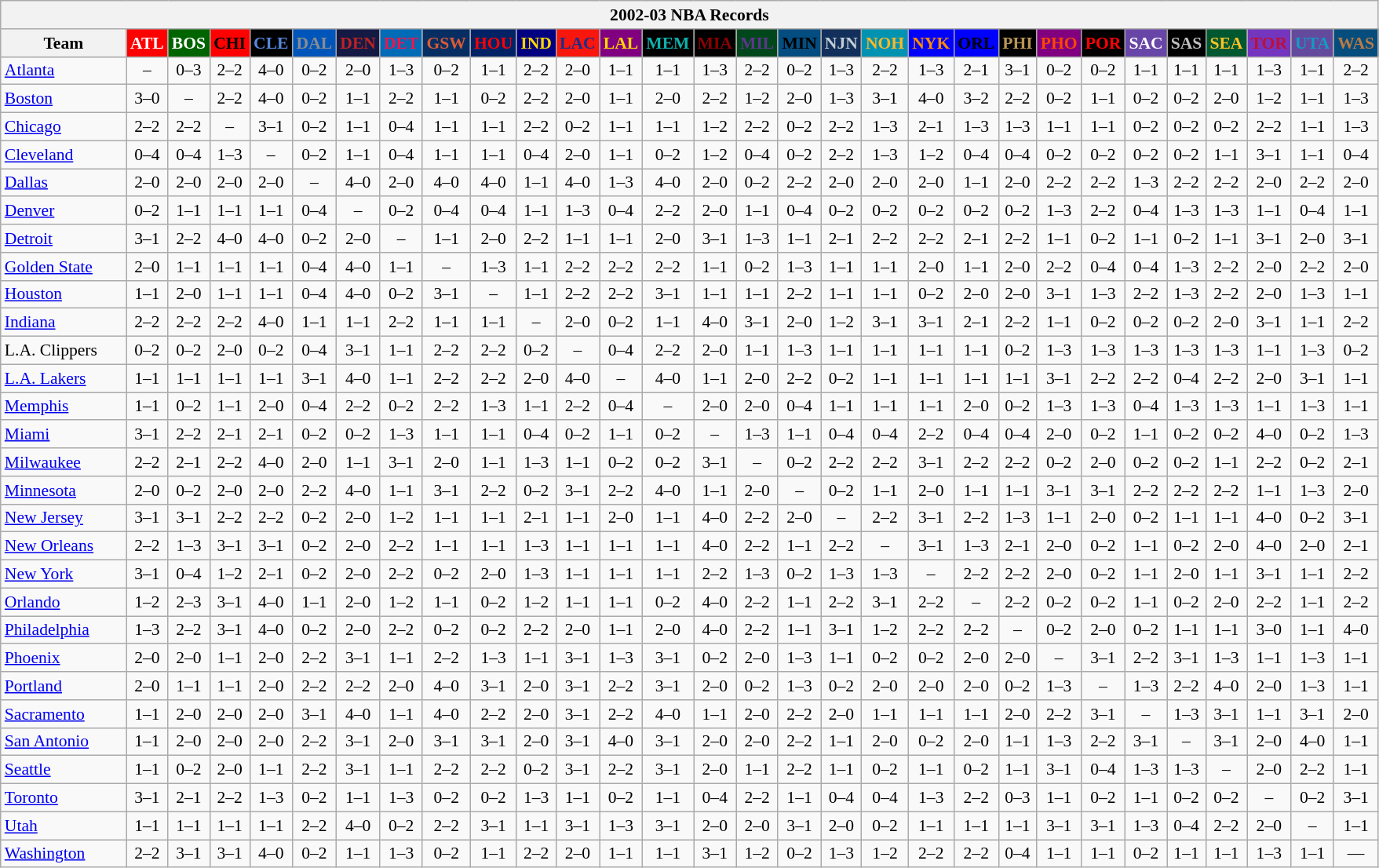<table class="wikitable" style="font-size:90%; text-align:center;">
<tr>
<th colspan=30>2002-03 NBA Records</th>
</tr>
<tr>
<th width=100>Team</th>
<th style="background:#FF0000;color:#FFFFFF;width=35">ATL</th>
<th style="background:#006400;color:#FFFFFF;width=35">BOS</th>
<th style="background:#FF0000;color:#000000;width=35">CHI</th>
<th style="background:#000000;color:#5787DC;width=35">CLE</th>
<th style="background:#0055BA;color:#898D8F;width=35">DAL</th>
<th style="background:#141A44;color:#BC2224;width=35">DEN</th>
<th style="background:#006BB7;color:#ED164B;width=35">DET</th>
<th style="background:#072E63;color:#DC5A34;width=35">GSW</th>
<th style="background:#002366;color:#FF0000;width=35">HOU</th>
<th style="background:#000080;color:#FFD700;width=35">IND</th>
<th style="background:#F9160D;color:#1A2E8B;width=35">LAC</th>
<th style="background:#800080;color:#FFD700;width=35">LAL</th>
<th style="background:#000000;color:#0CB2AC;width=35">MEM</th>
<th style="background:#000000;color:#8B0000;width=35">MIA</th>
<th style="background:#00471B;color:#5C378A;width=35">MIL</th>
<th style="background:#044D80;color:#000000;width=35">MIN</th>
<th style="background:#12305B;color:#C4CED4;width=35">NJN</th>
<th style="background:#0093B1;color:#FDB827;width=35">NOH</th>
<th style="background:#0000FF;color:#FF8C00;width=35">NYK</th>
<th style="background:#0000FF;color:#000000;width=35">ORL</th>
<th style="background:#000000;color:#BB9754;width=35">PHI</th>
<th style="background:#800080;color:#FF4500;width=35">PHO</th>
<th style="background:#000000;color:#FF0000;width=35">POR</th>
<th style="background:#6846A8;color:#FFFFFF;width=35">SAC</th>
<th style="background:#000000;color:#C0C0C0;width=35">SAS</th>
<th style="background:#005831;color:#FFC322;width=35">SEA</th>
<th style="background:#7436BF;color:#BE0F34;width=35">TOR</th>
<th style="background:#644A9C;color:#149BC7;width=35">UTA</th>
<th style="background:#044D7D;color:#BC7A44;width=35">WAS</th>
</tr>
<tr>
<td style="text-align:left;"><a href='#'>Atlanta</a></td>
<td>–</td>
<td>0–3</td>
<td>2–2</td>
<td>4–0</td>
<td>0–2</td>
<td>2–0</td>
<td>1–3</td>
<td>0–2</td>
<td>1–1</td>
<td>2–2</td>
<td>2–0</td>
<td>1–1</td>
<td>1–1</td>
<td>1–3</td>
<td>2–2</td>
<td>0–2</td>
<td>1–3</td>
<td>2–2</td>
<td>1–3</td>
<td>2–1</td>
<td>3–1</td>
<td>0–2</td>
<td>0–2</td>
<td>1–1</td>
<td>1–1</td>
<td>1–1</td>
<td>1–3</td>
<td>1–1</td>
<td>2–2</td>
</tr>
<tr>
<td style="text-align:left;"><a href='#'>Boston</a></td>
<td>3–0</td>
<td>–</td>
<td>2–2</td>
<td>4–0</td>
<td>0–2</td>
<td>1–1</td>
<td>2–2</td>
<td>1–1</td>
<td>0–2</td>
<td>2–2</td>
<td>2–0</td>
<td>1–1</td>
<td>2–0</td>
<td>2–2</td>
<td>1–2</td>
<td>2–0</td>
<td>1–3</td>
<td>3–1</td>
<td>4–0</td>
<td>3–2</td>
<td>2–2</td>
<td>0–2</td>
<td>1–1</td>
<td>0–2</td>
<td>0–2</td>
<td>2–0</td>
<td>1–2</td>
<td>1–1</td>
<td>1–3</td>
</tr>
<tr>
<td style="text-align:left;"><a href='#'>Chicago</a></td>
<td>2–2</td>
<td>2–2</td>
<td>–</td>
<td>3–1</td>
<td>0–2</td>
<td>1–1</td>
<td>0–4</td>
<td>1–1</td>
<td>1–1</td>
<td>2–2</td>
<td>0–2</td>
<td>1–1</td>
<td>1–1</td>
<td>1–2</td>
<td>2–2</td>
<td>0–2</td>
<td>2–2</td>
<td>1–3</td>
<td>2–1</td>
<td>1–3</td>
<td>1–3</td>
<td>1–1</td>
<td>1–1</td>
<td>0–2</td>
<td>0–2</td>
<td>0–2</td>
<td>2–2</td>
<td>1–1</td>
<td>1–3</td>
</tr>
<tr>
<td style="text-align:left;"><a href='#'>Cleveland</a></td>
<td>0–4</td>
<td>0–4</td>
<td>1–3</td>
<td>–</td>
<td>0–2</td>
<td>1–1</td>
<td>0–4</td>
<td>1–1</td>
<td>1–1</td>
<td>0–4</td>
<td>2–0</td>
<td>1–1</td>
<td>0–2</td>
<td>1–2</td>
<td>0–4</td>
<td>0–2</td>
<td>2–2</td>
<td>1–3</td>
<td>1–2</td>
<td>0–4</td>
<td>0–4</td>
<td>0–2</td>
<td>0–2</td>
<td>0–2</td>
<td>0–2</td>
<td>1–1</td>
<td>3–1</td>
<td>1–1</td>
<td>0–4</td>
</tr>
<tr>
<td style="text-align:left;"><a href='#'>Dallas</a></td>
<td>2–0</td>
<td>2–0</td>
<td>2–0</td>
<td>2–0</td>
<td>–</td>
<td>4–0</td>
<td>2–0</td>
<td>4–0</td>
<td>4–0</td>
<td>1–1</td>
<td>4–0</td>
<td>1–3</td>
<td>4–0</td>
<td>2–0</td>
<td>0–2</td>
<td>2–2</td>
<td>2–0</td>
<td>2–0</td>
<td>2–0</td>
<td>1–1</td>
<td>2–0</td>
<td>2–2</td>
<td>2–2</td>
<td>1–3</td>
<td>2–2</td>
<td>2–2</td>
<td>2–0</td>
<td>2–2</td>
<td>2–0</td>
</tr>
<tr>
<td style="text-align:left;"><a href='#'>Denver</a></td>
<td>0–2</td>
<td>1–1</td>
<td>1–1</td>
<td>1–1</td>
<td>0–4</td>
<td>–</td>
<td>0–2</td>
<td>0–4</td>
<td>0–4</td>
<td>1–1</td>
<td>1–3</td>
<td>0–4</td>
<td>2–2</td>
<td>2–0</td>
<td>1–1</td>
<td>0–4</td>
<td>0–2</td>
<td>0–2</td>
<td>0–2</td>
<td>0–2</td>
<td>0–2</td>
<td>1–3</td>
<td>2–2</td>
<td>0–4</td>
<td>1–3</td>
<td>1–3</td>
<td>1–1</td>
<td>0–4</td>
<td>1–1</td>
</tr>
<tr>
<td style="text-align:left;"><a href='#'>Detroit</a></td>
<td>3–1</td>
<td>2–2</td>
<td>4–0</td>
<td>4–0</td>
<td>0–2</td>
<td>2–0</td>
<td>–</td>
<td>1–1</td>
<td>2–0</td>
<td>2–2</td>
<td>1–1</td>
<td>1–1</td>
<td>2–0</td>
<td>3–1</td>
<td>1–3</td>
<td>1–1</td>
<td>2–1</td>
<td>2–2</td>
<td>2–2</td>
<td>2–1</td>
<td>2–2</td>
<td>1–1</td>
<td>0–2</td>
<td>1–1</td>
<td>0–2</td>
<td>1–1</td>
<td>3–1</td>
<td>2–0</td>
<td>3–1</td>
</tr>
<tr>
<td style="text-align:left;"><a href='#'>Golden State</a></td>
<td>2–0</td>
<td>1–1</td>
<td>1–1</td>
<td>1–1</td>
<td>0–4</td>
<td>4–0</td>
<td>1–1</td>
<td>–</td>
<td>1–3</td>
<td>1–1</td>
<td>2–2</td>
<td>2–2</td>
<td>2–2</td>
<td>1–1</td>
<td>0–2</td>
<td>1–3</td>
<td>1–1</td>
<td>1–1</td>
<td>2–0</td>
<td>1–1</td>
<td>2–0</td>
<td>2–2</td>
<td>0–4</td>
<td>0–4</td>
<td>1–3</td>
<td>2–2</td>
<td>2–0</td>
<td>2–2</td>
<td>2–0</td>
</tr>
<tr>
<td style="text-align:left;"><a href='#'>Houston</a></td>
<td>1–1</td>
<td>2–0</td>
<td>1–1</td>
<td>1–1</td>
<td>0–4</td>
<td>4–0</td>
<td>0–2</td>
<td>3–1</td>
<td>–</td>
<td>1–1</td>
<td>2–2</td>
<td>2–2</td>
<td>3–1</td>
<td>1–1</td>
<td>1–1</td>
<td>2–2</td>
<td>1–1</td>
<td>1–1</td>
<td>0–2</td>
<td>2–0</td>
<td>2–0</td>
<td>3–1</td>
<td>1–3</td>
<td>2–2</td>
<td>1–3</td>
<td>2–2</td>
<td>2–0</td>
<td>1–3</td>
<td>1–1</td>
</tr>
<tr>
<td style="text-align:left;"><a href='#'>Indiana</a></td>
<td>2–2</td>
<td>2–2</td>
<td>2–2</td>
<td>4–0</td>
<td>1–1</td>
<td>1–1</td>
<td>2–2</td>
<td>1–1</td>
<td>1–1</td>
<td>–</td>
<td>2–0</td>
<td>0–2</td>
<td>1–1</td>
<td>4–0</td>
<td>3–1</td>
<td>2–0</td>
<td>1–2</td>
<td>3–1</td>
<td>3–1</td>
<td>2–1</td>
<td>2–2</td>
<td>1–1</td>
<td>0–2</td>
<td>0–2</td>
<td>0–2</td>
<td>2–0</td>
<td>3–1</td>
<td>1–1</td>
<td>2–2</td>
</tr>
<tr>
<td style="text-align:left;">L.A. Clippers</td>
<td>0–2</td>
<td>0–2</td>
<td>2–0</td>
<td>0–2</td>
<td>0–4</td>
<td>3–1</td>
<td>1–1</td>
<td>2–2</td>
<td>2–2</td>
<td>0–2</td>
<td>–</td>
<td>0–4</td>
<td>2–2</td>
<td>2–0</td>
<td>1–1</td>
<td>1–3</td>
<td>1–1</td>
<td>1–1</td>
<td>1–1</td>
<td>1–1</td>
<td>0–2</td>
<td>1–3</td>
<td>1–3</td>
<td>1–3</td>
<td>1–3</td>
<td>1–3</td>
<td>1–1</td>
<td>1–3</td>
<td>0–2</td>
</tr>
<tr>
<td style="text-align:left;"><a href='#'>L.A. Lakers</a></td>
<td>1–1</td>
<td>1–1</td>
<td>1–1</td>
<td>1–1</td>
<td>3–1</td>
<td>4–0</td>
<td>1–1</td>
<td>2–2</td>
<td>2–2</td>
<td>2–0</td>
<td>4–0</td>
<td>–</td>
<td>4–0</td>
<td>1–1</td>
<td>2–0</td>
<td>2–2</td>
<td>0–2</td>
<td>1–1</td>
<td>1–1</td>
<td>1–1</td>
<td>1–1</td>
<td>3–1</td>
<td>2–2</td>
<td>2–2</td>
<td>0–4</td>
<td>2–2</td>
<td>2–0</td>
<td>3–1</td>
<td>1–1</td>
</tr>
<tr>
<td style="text-align:left;"><a href='#'>Memphis</a></td>
<td>1–1</td>
<td>0–2</td>
<td>1–1</td>
<td>2–0</td>
<td>0–4</td>
<td>2–2</td>
<td>0–2</td>
<td>2–2</td>
<td>1–3</td>
<td>1–1</td>
<td>2–2</td>
<td>0–4</td>
<td>–</td>
<td>2–0</td>
<td>2–0</td>
<td>0–4</td>
<td>1–1</td>
<td>1–1</td>
<td>1–1</td>
<td>2–0</td>
<td>0–2</td>
<td>1–3</td>
<td>1–3</td>
<td>0–4</td>
<td>1–3</td>
<td>1–3</td>
<td>1–1</td>
<td>1–3</td>
<td>1–1</td>
</tr>
<tr>
<td style="text-align:left;"><a href='#'>Miami</a></td>
<td>3–1</td>
<td>2–2</td>
<td>2–1</td>
<td>2–1</td>
<td>0–2</td>
<td>0–2</td>
<td>1–3</td>
<td>1–1</td>
<td>1–1</td>
<td>0–4</td>
<td>0–2</td>
<td>1–1</td>
<td>0–2</td>
<td>–</td>
<td>1–3</td>
<td>1–1</td>
<td>0–4</td>
<td>0–4</td>
<td>2–2</td>
<td>0–4</td>
<td>0–4</td>
<td>2–0</td>
<td>0–2</td>
<td>1–1</td>
<td>0–2</td>
<td>0–2</td>
<td>4–0</td>
<td>0–2</td>
<td>1–3</td>
</tr>
<tr>
<td style="text-align:left;"><a href='#'>Milwaukee</a></td>
<td>2–2</td>
<td>2–1</td>
<td>2–2</td>
<td>4–0</td>
<td>2–0</td>
<td>1–1</td>
<td>3–1</td>
<td>2–0</td>
<td>1–1</td>
<td>1–3</td>
<td>1–1</td>
<td>0–2</td>
<td>0–2</td>
<td>3–1</td>
<td>–</td>
<td>0–2</td>
<td>2–2</td>
<td>2–2</td>
<td>3–1</td>
<td>2–2</td>
<td>2–2</td>
<td>0–2</td>
<td>2–0</td>
<td>0–2</td>
<td>0–2</td>
<td>1–1</td>
<td>2–2</td>
<td>0–2</td>
<td>2–1</td>
</tr>
<tr>
<td style="text-align:left;"><a href='#'>Minnesota</a></td>
<td>2–0</td>
<td>0–2</td>
<td>2–0</td>
<td>2–0</td>
<td>2–2</td>
<td>4–0</td>
<td>1–1</td>
<td>3–1</td>
<td>2–2</td>
<td>0–2</td>
<td>3–1</td>
<td>2–2</td>
<td>4–0</td>
<td>1–1</td>
<td>2–0</td>
<td>–</td>
<td>0–2</td>
<td>1–1</td>
<td>2–0</td>
<td>1–1</td>
<td>1–1</td>
<td>3–1</td>
<td>3–1</td>
<td>2–2</td>
<td>2–2</td>
<td>2–2</td>
<td>1–1</td>
<td>1–3</td>
<td>2–0</td>
</tr>
<tr>
<td style="text-align:left;"><a href='#'>New Jersey</a></td>
<td>3–1</td>
<td>3–1</td>
<td>2–2</td>
<td>2–2</td>
<td>0–2</td>
<td>2–0</td>
<td>1–2</td>
<td>1–1</td>
<td>1–1</td>
<td>2–1</td>
<td>1–1</td>
<td>2–0</td>
<td>1–1</td>
<td>4–0</td>
<td>2–2</td>
<td>2–0</td>
<td>–</td>
<td>2–2</td>
<td>3–1</td>
<td>2–2</td>
<td>1–3</td>
<td>1–1</td>
<td>2–0</td>
<td>0–2</td>
<td>1–1</td>
<td>1–1</td>
<td>4–0</td>
<td>0–2</td>
<td>3–1</td>
</tr>
<tr>
<td style="text-align:left;"><a href='#'>New Orleans</a></td>
<td>2–2</td>
<td>1–3</td>
<td>3–1</td>
<td>3–1</td>
<td>0–2</td>
<td>2–0</td>
<td>2–2</td>
<td>1–1</td>
<td>1–1</td>
<td>1–3</td>
<td>1–1</td>
<td>1–1</td>
<td>1–1</td>
<td>4–0</td>
<td>2–2</td>
<td>1–1</td>
<td>2–2</td>
<td>–</td>
<td>3–1</td>
<td>1–3</td>
<td>2–1</td>
<td>2–0</td>
<td>0–2</td>
<td>1–1</td>
<td>0–2</td>
<td>2–0</td>
<td>4–0</td>
<td>2–0</td>
<td>2–1</td>
</tr>
<tr>
<td style="text-align:left;"><a href='#'>New York</a></td>
<td>3–1</td>
<td>0–4</td>
<td>1–2</td>
<td>2–1</td>
<td>0–2</td>
<td>2–0</td>
<td>2–2</td>
<td>0–2</td>
<td>2–0</td>
<td>1–3</td>
<td>1–1</td>
<td>1–1</td>
<td>1–1</td>
<td>2–2</td>
<td>1–3</td>
<td>0–2</td>
<td>1–3</td>
<td>1–3</td>
<td>–</td>
<td>2–2</td>
<td>2–2</td>
<td>2–0</td>
<td>0–2</td>
<td>1–1</td>
<td>2–0</td>
<td>1–1</td>
<td>3–1</td>
<td>1–1</td>
<td>2–2</td>
</tr>
<tr>
<td style="text-align:left;"><a href='#'>Orlando</a></td>
<td>1–2</td>
<td>2–3</td>
<td>3–1</td>
<td>4–0</td>
<td>1–1</td>
<td>2–0</td>
<td>1–2</td>
<td>1–1</td>
<td>0–2</td>
<td>1–2</td>
<td>1–1</td>
<td>1–1</td>
<td>0–2</td>
<td>4–0</td>
<td>2–2</td>
<td>1–1</td>
<td>2–2</td>
<td>3–1</td>
<td>2–2</td>
<td>–</td>
<td>2–2</td>
<td>0–2</td>
<td>0–2</td>
<td>1–1</td>
<td>0–2</td>
<td>2–0</td>
<td>2–2</td>
<td>1–1</td>
<td>2–2</td>
</tr>
<tr>
<td style="text-align:left;"><a href='#'>Philadelphia</a></td>
<td>1–3</td>
<td>2–2</td>
<td>3–1</td>
<td>4–0</td>
<td>0–2</td>
<td>2–0</td>
<td>2–2</td>
<td>0–2</td>
<td>0–2</td>
<td>2–2</td>
<td>2–0</td>
<td>1–1</td>
<td>2–0</td>
<td>4–0</td>
<td>2–2</td>
<td>1–1</td>
<td>3–1</td>
<td>1–2</td>
<td>2–2</td>
<td>2–2</td>
<td>–</td>
<td>0–2</td>
<td>2–0</td>
<td>0–2</td>
<td>1–1</td>
<td>1–1</td>
<td>3–0</td>
<td>1–1</td>
<td>4–0</td>
</tr>
<tr>
<td style="text-align:left;"><a href='#'>Phoenix</a></td>
<td>2–0</td>
<td>2–0</td>
<td>1–1</td>
<td>2–0</td>
<td>2–2</td>
<td>3–1</td>
<td>1–1</td>
<td>2–2</td>
<td>1–3</td>
<td>1–1</td>
<td>3–1</td>
<td>1–3</td>
<td>3–1</td>
<td>0–2</td>
<td>2–0</td>
<td>1–3</td>
<td>1–1</td>
<td>0–2</td>
<td>0–2</td>
<td>2–0</td>
<td>2–0</td>
<td>–</td>
<td>3–1</td>
<td>2–2</td>
<td>3–1</td>
<td>1–3</td>
<td>1–1</td>
<td>1–3</td>
<td>1–1</td>
</tr>
<tr>
<td style="text-align:left;"><a href='#'>Portland</a></td>
<td>2–0</td>
<td>1–1</td>
<td>1–1</td>
<td>2–0</td>
<td>2–2</td>
<td>2–2</td>
<td>2–0</td>
<td>4–0</td>
<td>3–1</td>
<td>2–0</td>
<td>3–1</td>
<td>2–2</td>
<td>3–1</td>
<td>2–0</td>
<td>0–2</td>
<td>1–3</td>
<td>0–2</td>
<td>2–0</td>
<td>2–0</td>
<td>2–0</td>
<td>0–2</td>
<td>1–3</td>
<td>–</td>
<td>1–3</td>
<td>2–2</td>
<td>4–0</td>
<td>2–0</td>
<td>1–3</td>
<td>1–1</td>
</tr>
<tr>
<td style="text-align:left;"><a href='#'>Sacramento</a></td>
<td>1–1</td>
<td>2–0</td>
<td>2–0</td>
<td>2–0</td>
<td>3–1</td>
<td>4–0</td>
<td>1–1</td>
<td>4–0</td>
<td>2–2</td>
<td>2–0</td>
<td>3–1</td>
<td>2–2</td>
<td>4–0</td>
<td>1–1</td>
<td>2–0</td>
<td>2–2</td>
<td>2–0</td>
<td>1–1</td>
<td>1–1</td>
<td>1–1</td>
<td>2–0</td>
<td>2–2</td>
<td>3–1</td>
<td>–</td>
<td>1–3</td>
<td>3–1</td>
<td>1–1</td>
<td>3–1</td>
<td>2–0</td>
</tr>
<tr>
<td style="text-align:left;"><a href='#'>San Antonio</a></td>
<td>1–1</td>
<td>2–0</td>
<td>2–0</td>
<td>2–0</td>
<td>2–2</td>
<td>3–1</td>
<td>2–0</td>
<td>3–1</td>
<td>3–1</td>
<td>2–0</td>
<td>3–1</td>
<td>4–0</td>
<td>3–1</td>
<td>2–0</td>
<td>2–0</td>
<td>2–2</td>
<td>1–1</td>
<td>2–0</td>
<td>0–2</td>
<td>2–0</td>
<td>1–1</td>
<td>1–3</td>
<td>2–2</td>
<td>3–1</td>
<td>–</td>
<td>3–1</td>
<td>2–0</td>
<td>4–0</td>
<td>1–1</td>
</tr>
<tr>
<td style="text-align:left;"><a href='#'>Seattle</a></td>
<td>1–1</td>
<td>0–2</td>
<td>2–0</td>
<td>1–1</td>
<td>2–2</td>
<td>3–1</td>
<td>1–1</td>
<td>2–2</td>
<td>2–2</td>
<td>0–2</td>
<td>3–1</td>
<td>2–2</td>
<td>3–1</td>
<td>2–0</td>
<td>1–1</td>
<td>2–2</td>
<td>1–1</td>
<td>0–2</td>
<td>1–1</td>
<td>0–2</td>
<td>1–1</td>
<td>3–1</td>
<td>0–4</td>
<td>1–3</td>
<td>1–3</td>
<td>–</td>
<td>2–0</td>
<td>2–2</td>
<td>1–1</td>
</tr>
<tr>
<td style="text-align:left;"><a href='#'>Toronto</a></td>
<td>3–1</td>
<td>2–1</td>
<td>2–2</td>
<td>1–3</td>
<td>0–2</td>
<td>1–1</td>
<td>1–3</td>
<td>0–2</td>
<td>0–2</td>
<td>1–3</td>
<td>1–1</td>
<td>0–2</td>
<td>1–1</td>
<td>0–4</td>
<td>2–2</td>
<td>1–1</td>
<td>0–4</td>
<td>0–4</td>
<td>1–3</td>
<td>2–2</td>
<td>0–3</td>
<td>1–1</td>
<td>0–2</td>
<td>1–1</td>
<td>0–2</td>
<td>0–2</td>
<td>–</td>
<td>0–2</td>
<td>3–1</td>
</tr>
<tr>
<td style="text-align:left;"><a href='#'>Utah</a></td>
<td>1–1</td>
<td>1–1</td>
<td>1–1</td>
<td>1–1</td>
<td>2–2</td>
<td>4–0</td>
<td>0–2</td>
<td>2–2</td>
<td>3–1</td>
<td>1–1</td>
<td>3–1</td>
<td>1–3</td>
<td>3–1</td>
<td>2–0</td>
<td>2–0</td>
<td>3–1</td>
<td>2–0</td>
<td>0–2</td>
<td>1–1</td>
<td>1–1</td>
<td>1–1</td>
<td>3–1</td>
<td>3–1</td>
<td>1–3</td>
<td>0–4</td>
<td>2–2</td>
<td>2–0</td>
<td>–</td>
<td>1–1</td>
</tr>
<tr>
<td style="text-align:left;"><a href='#'>Washington</a></td>
<td>2–2</td>
<td>3–1</td>
<td>3–1</td>
<td>4–0</td>
<td>0–2</td>
<td>1–1</td>
<td>1–3</td>
<td>0–2</td>
<td>1–1</td>
<td>2–2</td>
<td>2–0</td>
<td>1–1</td>
<td>1–1</td>
<td>3–1</td>
<td>1–2</td>
<td>0–2</td>
<td>1–3</td>
<td>1–2</td>
<td>2–2</td>
<td>2–2</td>
<td>0–4</td>
<td>1–1</td>
<td>1–1</td>
<td>0–2</td>
<td>1–1</td>
<td>1–1</td>
<td>1–3</td>
<td>1–1</td>
<td>—</td>
</tr>
</table>
